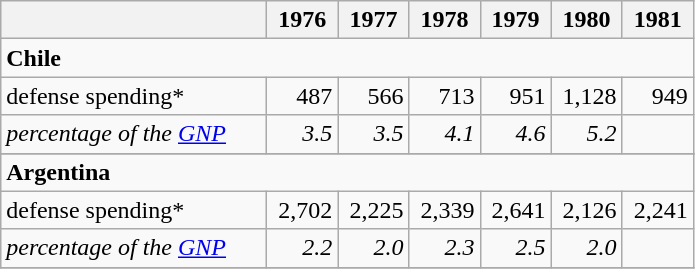<table class="wikitable" align=left>
<tr>
<th width="170"></th>
<th width="40">1976</th>
<th width="40">1977</th>
<th width="40">1978</th>
<th width="40">1979</th>
<th width="40">1980</th>
<th width="40">1981</th>
</tr>
<tr>
<td colspan="7"><strong>Chile</strong></td>
</tr>
<tr align=left|>
<td>defense spending*</td>
<td align=right>487</td>
<td align=right>566</td>
<td align=right>713</td>
<td align=right>951</td>
<td align=right>1,128</td>
<td align=right>949</td>
</tr>
<tr>
<td><em>percentage of the <a href='#'>GNP</a></em></td>
<td align=right><em>3.5</em></td>
<td align=right><em>3.5</em></td>
<td align=right><em>4.1</em></td>
<td align=right><em>4.6</em></td>
<td align=right><em>5.2</em></td>
<td></td>
</tr>
<tr>
</tr>
<tr>
<td colspan="7"><strong>Argentina</strong></td>
</tr>
<tr>
<td>defense spending*</td>
<td align=right>2,702</td>
<td align=right>2,225</td>
<td align=right>2,339</td>
<td align=right>2,641</td>
<td align=right>2,126</td>
<td align=right>2,241</td>
</tr>
<tr>
<td><em>percentage of the <a href='#'>GNP</a></em></td>
<td align=right><em>2.2</em></td>
<td align=right><em>2.0</em></td>
<td align=right><em>2.3</em></td>
<td align=right><em>2.5</em></td>
<td align=right><em>2.0</em></td>
<td></td>
</tr>
<tr>
</tr>
</table>
